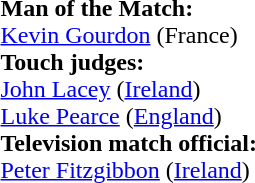<table style="width:100%">
<tr>
<td><br><strong>Man of the Match:</strong>
<br><a href='#'>Kevin Gourdon</a> (France)<br><strong>Touch judges:</strong>
<br><a href='#'>John Lacey</a> (<a href='#'>Ireland</a>)
<br><a href='#'>Luke Pearce</a> (<a href='#'>England</a>)
<br><strong>Television match official:</strong>
<br><a href='#'>Peter Fitzgibbon</a> (<a href='#'>Ireland</a>)</td>
</tr>
</table>
